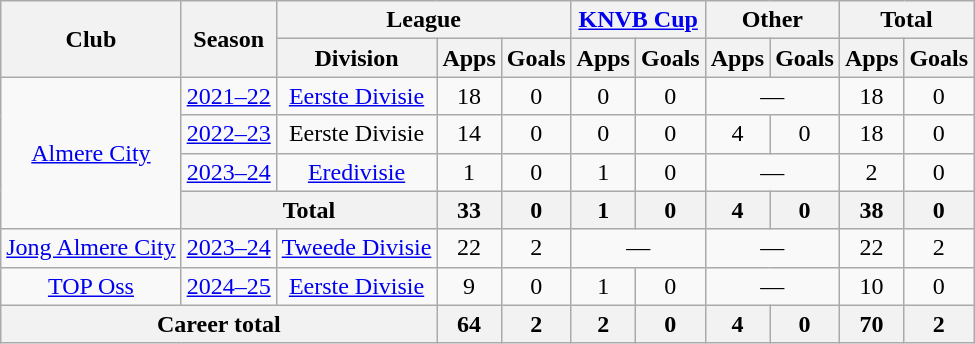<table class="wikitable" style="text-align:center">
<tr>
<th rowspan="2">Club</th>
<th rowspan="2">Season</th>
<th colspan="3">League</th>
<th colspan="2"><a href='#'>KNVB Cup</a></th>
<th colspan="2">Other</th>
<th colspan="2">Total</th>
</tr>
<tr>
<th>Division</th>
<th>Apps</th>
<th>Goals</th>
<th>Apps</th>
<th>Goals</th>
<th>Apps</th>
<th>Goals</th>
<th>Apps</th>
<th>Goals</th>
</tr>
<tr>
<td rowspan="4"><a href='#'>Almere City</a></td>
<td><a href='#'>2021–22</a></td>
<td><a href='#'>Eerste Divisie</a></td>
<td>18</td>
<td>0</td>
<td>0</td>
<td>0</td>
<td colspan="2">—</td>
<td>18</td>
<td>0</td>
</tr>
<tr>
<td><a href='#'>2022–23</a></td>
<td>Eerste Divisie</td>
<td>14</td>
<td>0</td>
<td>0</td>
<td>0</td>
<td>4</td>
<td>0</td>
<td>18</td>
<td>0</td>
</tr>
<tr>
<td><a href='#'>2023–24</a></td>
<td><a href='#'>Eredivisie</a></td>
<td>1</td>
<td>0</td>
<td>1</td>
<td>0</td>
<td colspan="2">—</td>
<td>2</td>
<td>0</td>
</tr>
<tr>
<th colspan="2">Total</th>
<th>33</th>
<th>0</th>
<th>1</th>
<th>0</th>
<th>4</th>
<th>0</th>
<th>38</th>
<th>0</th>
</tr>
<tr>
<td><a href='#'>Jong Almere City</a></td>
<td><a href='#'>2023–24</a></td>
<td><a href='#'>Tweede Divisie</a></td>
<td>22</td>
<td>2</td>
<td colspan="2">—</td>
<td colspan="2">—</td>
<td>22</td>
<td>2</td>
</tr>
<tr>
<td><a href='#'>TOP Oss</a></td>
<td><a href='#'>2024–25</a></td>
<td><a href='#'>Eerste Divisie</a></td>
<td>9</td>
<td>0</td>
<td>1</td>
<td>0</td>
<td colspan="2">—</td>
<td>10</td>
<td>0</td>
</tr>
<tr>
<th colspan="3">Career total</th>
<th>64</th>
<th>2</th>
<th>2</th>
<th>0</th>
<th>4</th>
<th>0</th>
<th>70</th>
<th>2</th>
</tr>
</table>
